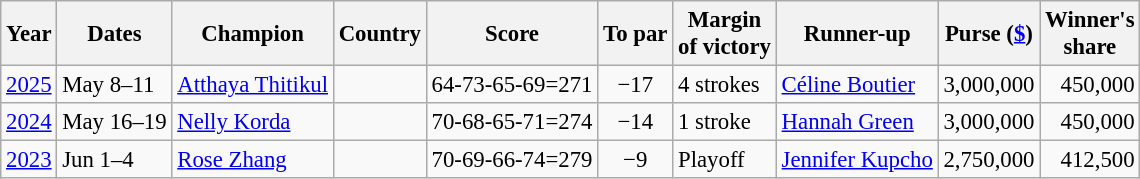<table class="wikitable" style="font-size:95%">
<tr>
<th>Year</th>
<th>Dates</th>
<th>Champion</th>
<th>Country</th>
<th>Score</th>
<th>To par</th>
<th>Margin<br>of victory</th>
<th>Runner-up</th>
<th>Purse (<a href='#'>$</a>)</th>
<th>Winner's<br>share</th>
</tr>
<tr>
<td><a href='#'>2025</a></td>
<td>May 8–11</td>
<td><a href='#'>Atthaya Thitikul</a></td>
<td></td>
<td align=right>64-73-65-69=271</td>
<td align=center>−17</td>
<td>4 strokes</td>
<td> <a href='#'>Céline Boutier</a></td>
<td align=right>3,000,000</td>
<td align=right>450,000</td>
</tr>
<tr>
<td><a href='#'>2024</a></td>
<td>May 16–19</td>
<td><a href='#'>Nelly Korda</a></td>
<td></td>
<td align=right>70-68-65-71=274</td>
<td align=center>−14</td>
<td>1 stroke</td>
<td> <a href='#'>Hannah Green</a></td>
<td align=right>3,000,000</td>
<td align=right>450,000</td>
</tr>
<tr>
<td><a href='#'>2023</a></td>
<td>Jun 1–4</td>
<td><a href='#'>Rose Zhang</a></td>
<td></td>
<td align=right>70-69-66-74=279</td>
<td align=center>−9</td>
<td>Playoff</td>
<td> <a href='#'>Jennifer Kupcho</a></td>
<td align=right>2,750,000</td>
<td align=right>412,500</td>
</tr>
</table>
